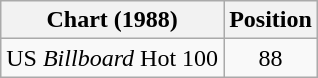<table class="wikitable">
<tr>
<th>Chart (1988)</th>
<th>Position</th>
</tr>
<tr>
<td>US <em>Billboard</em> Hot 100</td>
<td style="text-align:center;">88</td>
</tr>
</table>
